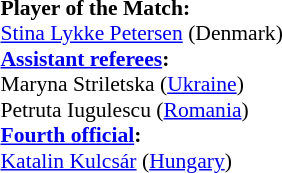<table width=100% style="font-size:90%">
<tr>
<td><br><strong>Player of the Match:</strong>
<br><a href='#'>Stina Lykke Petersen</a> (Denmark)<br><strong><a href='#'>Assistant referees</a>:</strong>
<br>Maryna Striletska (<a href='#'>Ukraine</a>)
<br>Petruta Iugulescu (<a href='#'>Romania</a>)
<br><strong><a href='#'>Fourth official</a>:</strong>
<br><a href='#'>Katalin Kulcsár</a> (<a href='#'>Hungary</a>)</td>
</tr>
</table>
